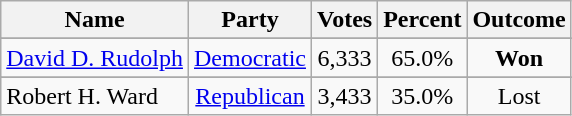<table class=wikitable style="text-align:center">
<tr>
<th>Name</th>
<th>Party</th>
<th>Votes</th>
<th>Percent</th>
<th>Outcome</th>
</tr>
<tr>
</tr>
<tr>
<td align=left><a href='#'>David D. Rudolph</a></td>
<td><a href='#'>Democratic</a></td>
<td>6,333</td>
<td>65.0%</td>
<td><strong>Won</strong></td>
</tr>
<tr>
</tr>
<tr>
<td align=left>Robert H. Ward</td>
<td><a href='#'>Republican</a></td>
<td>3,433</td>
<td>35.0%</td>
<td>Lost</td>
</tr>
</table>
